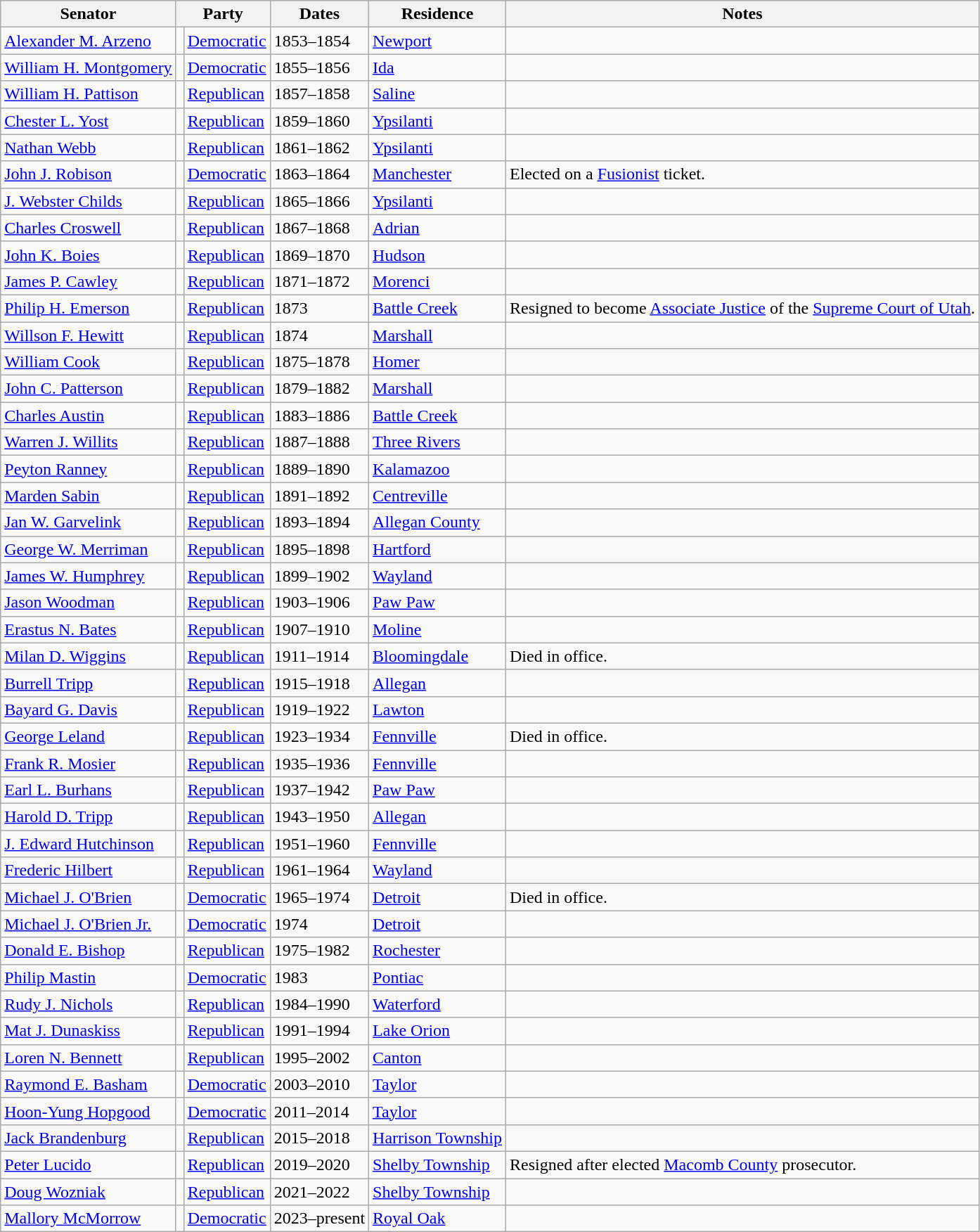<table class=wikitable>
<tr valign=bottom>
<th>Senator</th>
<th colspan="2">Party</th>
<th>Dates</th>
<th>Residence</th>
<th>Notes</th>
</tr>
<tr>
<td><a href='#'>Alexander M. Arzeno</a></td>
<td bgcolor=></td>
<td><a href='#'>Democratic</a></td>
<td>1853–1854</td>
<td><a href='#'>Newport</a></td>
<td></td>
</tr>
<tr>
<td><a href='#'>William H. Montgomery</a></td>
<td bgcolor=></td>
<td><a href='#'>Democratic</a></td>
<td>1855–1856</td>
<td><a href='#'>Ida</a></td>
<td></td>
</tr>
<tr>
<td><a href='#'>William H. Pattison</a></td>
<td bgcolor=></td>
<td><a href='#'>Republican</a></td>
<td>1857–1858</td>
<td><a href='#'>Saline</a></td>
<td></td>
</tr>
<tr>
<td><a href='#'>Chester L. Yost</a></td>
<td bgcolor=></td>
<td><a href='#'>Republican</a></td>
<td>1859–1860</td>
<td><a href='#'>Ypsilanti</a></td>
<td></td>
</tr>
<tr>
<td><a href='#'>Nathan Webb</a></td>
<td bgcolor=></td>
<td><a href='#'>Republican</a></td>
<td>1861–1862</td>
<td><a href='#'>Ypsilanti</a></td>
<td></td>
</tr>
<tr>
<td><a href='#'>John J. Robison</a></td>
<td bgcolor=></td>
<td><a href='#'>Democratic</a></td>
<td>1863–1864</td>
<td><a href='#'>Manchester</a></td>
<td>Elected on a <a href='#'>Fusionist</a> ticket.</td>
</tr>
<tr>
<td><a href='#'>J. Webster Childs</a></td>
<td bgcolor=></td>
<td><a href='#'>Republican</a></td>
<td>1865–1866</td>
<td><a href='#'>Ypsilanti</a></td>
<td></td>
</tr>
<tr>
<td><a href='#'>Charles Croswell</a></td>
<td bgcolor=></td>
<td><a href='#'>Republican</a></td>
<td>1867–1868</td>
<td><a href='#'>Adrian</a></td>
<td></td>
</tr>
<tr>
<td><a href='#'>John K. Boies</a></td>
<td bgcolor=></td>
<td><a href='#'>Republican</a></td>
<td>1869–1870</td>
<td><a href='#'>Hudson</a></td>
<td></td>
</tr>
<tr>
<td><a href='#'>James P. Cawley</a></td>
<td bgcolor=></td>
<td><a href='#'>Republican</a></td>
<td>1871–1872</td>
<td><a href='#'>Morenci</a></td>
<td></td>
</tr>
<tr>
<td><a href='#'>Philip H. Emerson</a></td>
<td bgcolor=></td>
<td><a href='#'>Republican</a></td>
<td>1873</td>
<td><a href='#'>Battle Creek</a></td>
<td>Resigned to become <a href='#'>Associate Justice</a> of the <a href='#'>Supreme Court of Utah</a>.</td>
</tr>
<tr>
<td><a href='#'>Willson F. Hewitt</a></td>
<td bgcolor=></td>
<td><a href='#'>Republican</a></td>
<td>1874</td>
<td><a href='#'>Marshall</a></td>
<td></td>
</tr>
<tr>
<td><a href='#'>William Cook</a></td>
<td bgcolor=></td>
<td><a href='#'>Republican</a></td>
<td>1875–1878</td>
<td><a href='#'>Homer</a></td>
<td></td>
</tr>
<tr>
<td><a href='#'>John C. Patterson</a></td>
<td bgcolor=></td>
<td><a href='#'>Republican</a></td>
<td>1879–1882</td>
<td><a href='#'>Marshall</a></td>
<td></td>
</tr>
<tr>
<td><a href='#'>Charles Austin</a></td>
<td bgcolor=></td>
<td><a href='#'>Republican</a></td>
<td>1883–1886</td>
<td><a href='#'>Battle Creek</a></td>
<td></td>
</tr>
<tr>
<td><a href='#'>Warren J. Willits</a></td>
<td bgcolor=></td>
<td><a href='#'>Republican</a></td>
<td>1887–1888</td>
<td><a href='#'>Three Rivers</a></td>
<td></td>
</tr>
<tr>
<td><a href='#'>Peyton Ranney</a></td>
<td bgcolor=></td>
<td><a href='#'>Republican</a></td>
<td>1889–1890</td>
<td><a href='#'>Kalamazoo</a></td>
<td></td>
</tr>
<tr>
<td><a href='#'>Marden Sabin</a></td>
<td bgcolor=></td>
<td><a href='#'>Republican</a></td>
<td>1891–1892</td>
<td><a href='#'>Centreville</a></td>
<td></td>
</tr>
<tr>
<td><a href='#'>Jan W. Garvelink</a></td>
<td bgcolor=></td>
<td><a href='#'>Republican</a></td>
<td>1893–1894</td>
<td><a href='#'>Allegan County</a></td>
<td></td>
</tr>
<tr>
<td><a href='#'>George W. Merriman</a></td>
<td bgcolor=></td>
<td><a href='#'>Republican</a></td>
<td>1895–1898</td>
<td><a href='#'>Hartford</a></td>
<td></td>
</tr>
<tr>
<td><a href='#'>James W. Humphrey</a></td>
<td bgcolor=></td>
<td><a href='#'>Republican</a></td>
<td>1899–1902</td>
<td><a href='#'>Wayland</a></td>
<td></td>
</tr>
<tr>
<td><a href='#'>Jason Woodman</a></td>
<td bgcolor=></td>
<td><a href='#'>Republican</a></td>
<td>1903–1906</td>
<td><a href='#'>Paw Paw</a></td>
<td></td>
</tr>
<tr>
<td><a href='#'>Erastus N. Bates</a></td>
<td bgcolor=></td>
<td><a href='#'>Republican</a></td>
<td>1907–1910</td>
<td><a href='#'>Moline</a></td>
<td></td>
</tr>
<tr>
<td><a href='#'>Milan D. Wiggins</a></td>
<td bgcolor=></td>
<td><a href='#'>Republican</a></td>
<td>1911–1914</td>
<td><a href='#'>Bloomingdale</a></td>
<td>Died in office.</td>
</tr>
<tr>
<td><a href='#'>Burrell Tripp</a></td>
<td bgcolor=></td>
<td><a href='#'>Republican</a></td>
<td>1915–1918</td>
<td><a href='#'>Allegan</a></td>
<td></td>
</tr>
<tr>
<td><a href='#'>Bayard G. Davis</a></td>
<td bgcolor=></td>
<td><a href='#'>Republican</a></td>
<td>1919–1922</td>
<td><a href='#'>Lawton</a></td>
<td></td>
</tr>
<tr>
<td><a href='#'>George Leland</a></td>
<td bgcolor=></td>
<td><a href='#'>Republican</a></td>
<td>1923–1934</td>
<td><a href='#'>Fennville</a></td>
<td>Died in office.</td>
</tr>
<tr>
<td><a href='#'>Frank R. Mosier</a></td>
<td bgcolor=></td>
<td><a href='#'>Republican</a></td>
<td>1935–1936</td>
<td><a href='#'>Fennville</a></td>
<td></td>
</tr>
<tr>
<td><a href='#'>Earl L. Burhans</a></td>
<td bgcolor=></td>
<td><a href='#'>Republican</a></td>
<td>1937–1942</td>
<td><a href='#'>Paw Paw</a></td>
<td></td>
</tr>
<tr>
<td><a href='#'>Harold D. Tripp</a></td>
<td bgcolor=></td>
<td><a href='#'>Republican</a></td>
<td>1943–1950</td>
<td><a href='#'>Allegan</a></td>
<td></td>
</tr>
<tr>
<td><a href='#'>J. Edward Hutchinson</a></td>
<td bgcolor=></td>
<td><a href='#'>Republican</a></td>
<td>1951–1960</td>
<td><a href='#'>Fennville</a></td>
<td></td>
</tr>
<tr>
<td><a href='#'>Frederic Hilbert</a></td>
<td bgcolor=></td>
<td><a href='#'>Republican</a></td>
<td>1961–1964</td>
<td><a href='#'>Wayland</a></td>
<td></td>
</tr>
<tr>
<td><a href='#'>Michael J. O'Brien</a></td>
<td bgcolor=></td>
<td><a href='#'>Democratic</a></td>
<td>1965–1974</td>
<td><a href='#'>Detroit</a></td>
<td>Died in office.</td>
</tr>
<tr>
<td><a href='#'>Michael J. O'Brien Jr.</a></td>
<td bgcolor=></td>
<td><a href='#'>Democratic</a></td>
<td>1974</td>
<td><a href='#'>Detroit</a></td>
<td></td>
</tr>
<tr>
<td><a href='#'>Donald E. Bishop</a></td>
<td bgcolor=></td>
<td><a href='#'>Republican</a></td>
<td>1975–1982</td>
<td><a href='#'>Rochester</a></td>
<td></td>
</tr>
<tr>
<td><a href='#'>Philip Mastin</a></td>
<td bgcolor=></td>
<td><a href='#'>Democratic</a></td>
<td>1983</td>
<td><a href='#'>Pontiac</a></td>
<td></td>
</tr>
<tr>
<td><a href='#'>Rudy J. Nichols</a></td>
<td bgcolor=></td>
<td><a href='#'>Republican</a></td>
<td>1984–1990</td>
<td><a href='#'>Waterford</a></td>
<td></td>
</tr>
<tr>
<td><a href='#'>Mat J. Dunaskiss</a></td>
<td bgcolor=></td>
<td><a href='#'>Republican</a></td>
<td>1991–1994</td>
<td><a href='#'>Lake Orion</a></td>
<td></td>
</tr>
<tr>
<td><a href='#'>Loren N. Bennett</a></td>
<td bgcolor=></td>
<td><a href='#'>Republican</a></td>
<td>1995–2002</td>
<td><a href='#'>Canton</a></td>
<td></td>
</tr>
<tr>
<td><a href='#'>Raymond E. Basham</a></td>
<td bgcolor=></td>
<td><a href='#'>Democratic</a></td>
<td>2003–2010</td>
<td><a href='#'>Taylor</a></td>
<td></td>
</tr>
<tr>
<td><a href='#'>Hoon-Yung Hopgood</a></td>
<td bgcolor=></td>
<td><a href='#'>Democratic</a></td>
<td>2011–2014</td>
<td><a href='#'>Taylor</a></td>
<td></td>
</tr>
<tr>
<td><a href='#'>Jack Brandenburg</a></td>
<td bgcolor=></td>
<td><a href='#'>Republican</a></td>
<td>2015–2018</td>
<td><a href='#'>Harrison Township</a></td>
<td></td>
</tr>
<tr>
<td><a href='#'>Peter Lucido</a></td>
<td bgcolor=></td>
<td><a href='#'>Republican</a></td>
<td>2019–2020</td>
<td><a href='#'>Shelby Township</a></td>
<td>Resigned after elected <a href='#'>Macomb County</a> prosecutor.</td>
</tr>
<tr>
<td><a href='#'>Doug Wozniak</a></td>
<td bgcolor=></td>
<td><a href='#'>Republican</a></td>
<td>2021–2022</td>
<td><a href='#'>Shelby Township</a></td>
<td></td>
</tr>
<tr>
<td><a href='#'>Mallory McMorrow</a></td>
<td bgcolor=></td>
<td><a href='#'>Democratic</a></td>
<td>2023–present</td>
<td><a href='#'>Royal Oak</a></td>
<td></td>
</tr>
</table>
